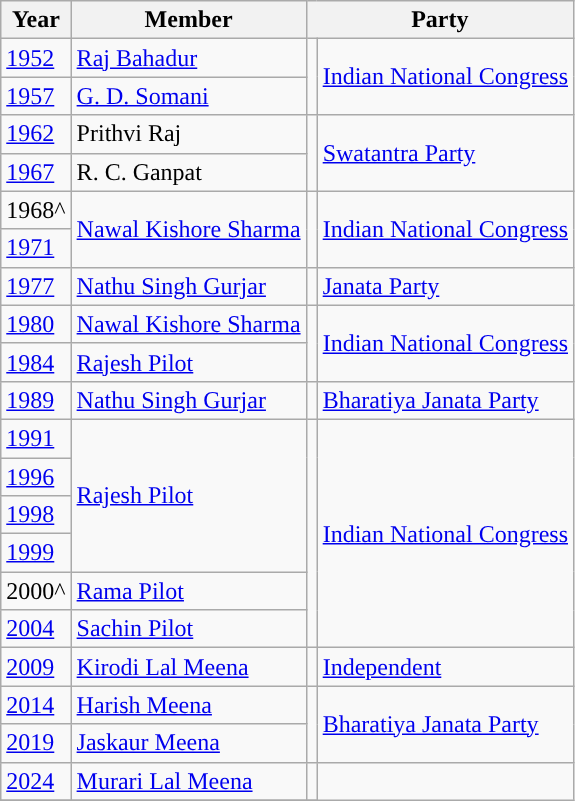<table class="wikitable">
<tr>
<th>Year</th>
<th>Member</th>
<th colspan="2">Party</th>
</tr>
<tr>
<td><a href='#'>1952</a></td>
<td><a href='#'>Raj Bahadur</a></td>
<td rowspan="2" style="background-color: "></td>
<td rowspan="2"><a href='#'>Indian National Congress</a></td>
</tr>
<tr>
<td><a href='#'>1957</a></td>
<td><a href='#'>G. D. Somani</a></td>
</tr>
<tr>
<td><a href='#'>1962</a></td>
<td>Prithvi Raj</td>
<td rowspan="2" style="background-color: "></td>
<td rowspan="2"><a href='#'>Swatantra Party</a></td>
</tr>
<tr>
<td><a href='#'>1967</a></td>
<td>R. C. Ganpat</td>
</tr>
<tr>
<td>1968^</td>
<td rowspan="2"><a href='#'>Nawal Kishore Sharma</a></td>
<td rowspan="2" style="background-color: "></td>
<td rowspan="2"><a href='#'>Indian National Congress</a></td>
</tr>
<tr>
<td><a href='#'>1971</a></td>
</tr>
<tr>
<td><a href='#'>1977</a></td>
<td><a href='#'>Nathu Singh Gurjar</a></td>
<td style="background-color: "></td>
<td><a href='#'>Janata Party</a></td>
</tr>
<tr>
<td><a href='#'>1980</a></td>
<td><a href='#'>Nawal Kishore Sharma</a></td>
<td rowspan="2" style="background-color: "></td>
<td rowspan="2"><a href='#'>Indian National Congress</a></td>
</tr>
<tr>
<td><a href='#'>1984</a></td>
<td><a href='#'>Rajesh Pilot</a></td>
</tr>
<tr>
<td><a href='#'>1989</a></td>
<td><a href='#'>Nathu Singh Gurjar</a></td>
<td style="background-color: "></td>
<td><a href='#'>Bharatiya Janata Party</a></td>
</tr>
<tr>
<td><a href='#'>1991</a></td>
<td rowspan="4"><a href='#'>Rajesh Pilot</a></td>
<td rowspan="6" style="background-color: "></td>
<td rowspan="6"><a href='#'>Indian National Congress</a></td>
</tr>
<tr>
<td><a href='#'>1996</a></td>
</tr>
<tr>
<td><a href='#'>1998</a></td>
</tr>
<tr>
<td><a href='#'>1999</a></td>
</tr>
<tr>
<td>2000^</td>
<td><a href='#'>Rama Pilot</a></td>
</tr>
<tr>
<td><a href='#'>2004</a></td>
<td><a href='#'>Sachin Pilot</a></td>
</tr>
<tr>
<td><a href='#'>2009</a></td>
<td><a href='#'>Kirodi Lal Meena</a></td>
<td style="background-color: "></td>
<td><a href='#'>Independent</a></td>
</tr>
<tr>
<td><a href='#'>2014</a></td>
<td><a href='#'>Harish Meena</a></td>
<td rowspan="2" style="background-color: "></td>
<td rowspan="2"><a href='#'>Bharatiya Janata Party</a></td>
</tr>
<tr>
<td><a href='#'>2019</a></td>
<td><a href='#'>Jaskaur Meena</a></td>
</tr>
<tr>
<td><a href='#'>2024</a></td>
<td><a href='#'>Murari Lal Meena</a></td>
<td></td>
</tr>
<tr>
</tr>
</table>
